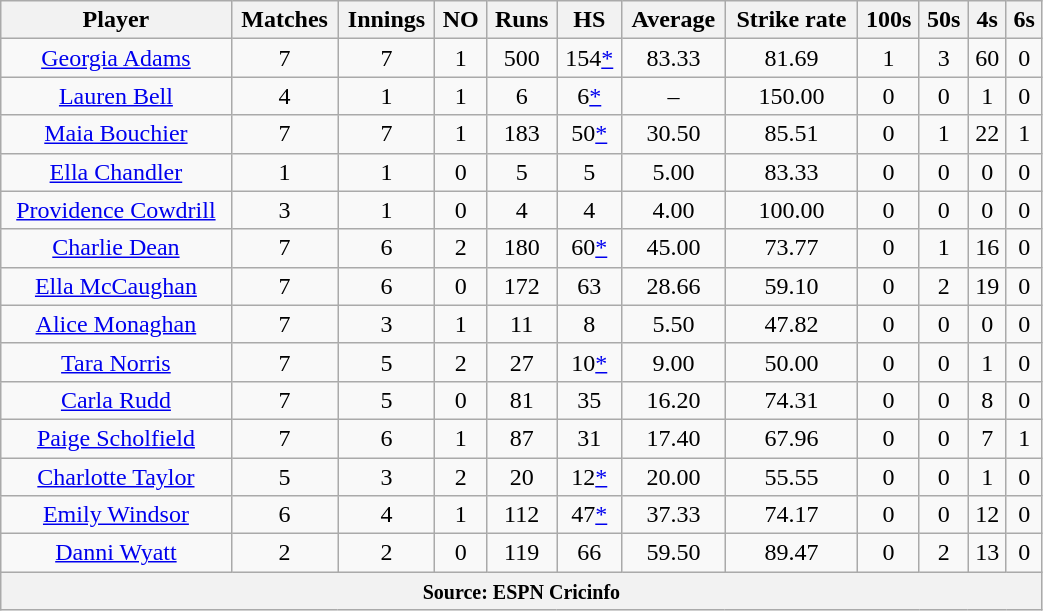<table class="wikitable" style="text-align:center; width:55%;">
<tr>
<th>Player</th>
<th>Matches</th>
<th>Innings</th>
<th>NO</th>
<th>Runs</th>
<th>HS</th>
<th>Average</th>
<th>Strike rate</th>
<th>100s</th>
<th>50s</th>
<th>4s</th>
<th>6s</th>
</tr>
<tr>
<td><a href='#'>Georgia Adams</a></td>
<td>7</td>
<td>7</td>
<td>1</td>
<td>500</td>
<td>154<a href='#'>*</a></td>
<td>83.33</td>
<td>81.69</td>
<td>1</td>
<td>3</td>
<td>60</td>
<td>0</td>
</tr>
<tr>
<td><a href='#'>Lauren Bell</a></td>
<td>4</td>
<td>1</td>
<td>1</td>
<td>6</td>
<td>6<a href='#'>*</a></td>
<td>–</td>
<td>150.00</td>
<td>0</td>
<td>0</td>
<td>1</td>
<td>0</td>
</tr>
<tr>
<td><a href='#'>Maia Bouchier</a></td>
<td>7</td>
<td>7</td>
<td>1</td>
<td>183</td>
<td>50<a href='#'>*</a></td>
<td>30.50</td>
<td>85.51</td>
<td>0</td>
<td>1</td>
<td>22</td>
<td>1</td>
</tr>
<tr>
<td><a href='#'>Ella Chandler</a></td>
<td>1</td>
<td>1</td>
<td>0</td>
<td>5</td>
<td>5</td>
<td>5.00</td>
<td>83.33</td>
<td>0</td>
<td>0</td>
<td>0</td>
<td>0</td>
</tr>
<tr>
<td><a href='#'>Providence Cowdrill</a></td>
<td>3</td>
<td>1</td>
<td>0</td>
<td>4</td>
<td>4</td>
<td>4.00</td>
<td>100.00</td>
<td>0</td>
<td>0</td>
<td>0</td>
<td>0</td>
</tr>
<tr>
<td><a href='#'>Charlie Dean</a></td>
<td>7</td>
<td>6</td>
<td>2</td>
<td>180</td>
<td>60<a href='#'>*</a></td>
<td>45.00</td>
<td>73.77</td>
<td>0</td>
<td>1</td>
<td>16</td>
<td>0</td>
</tr>
<tr>
<td><a href='#'>Ella McCaughan</a></td>
<td>7</td>
<td>6</td>
<td>0</td>
<td>172</td>
<td>63</td>
<td>28.66</td>
<td>59.10</td>
<td>0</td>
<td>2</td>
<td>19</td>
<td>0</td>
</tr>
<tr>
<td><a href='#'>Alice Monaghan</a></td>
<td>7</td>
<td>3</td>
<td>1</td>
<td>11</td>
<td>8</td>
<td>5.50</td>
<td>47.82</td>
<td>0</td>
<td>0</td>
<td>0</td>
<td>0</td>
</tr>
<tr>
<td><a href='#'>Tara Norris</a></td>
<td>7</td>
<td>5</td>
<td>2</td>
<td>27</td>
<td>10<a href='#'>*</a></td>
<td>9.00</td>
<td>50.00</td>
<td>0</td>
<td>0</td>
<td>1</td>
<td>0</td>
</tr>
<tr>
<td><a href='#'>Carla Rudd</a></td>
<td>7</td>
<td>5</td>
<td>0</td>
<td>81</td>
<td>35</td>
<td>16.20</td>
<td>74.31</td>
<td>0</td>
<td>0</td>
<td>8</td>
<td>0</td>
</tr>
<tr>
<td><a href='#'>Paige Scholfield</a></td>
<td>7</td>
<td>6</td>
<td>1</td>
<td>87</td>
<td>31</td>
<td>17.40</td>
<td>67.96</td>
<td>0</td>
<td>0</td>
<td>7</td>
<td>1</td>
</tr>
<tr>
<td><a href='#'>Charlotte Taylor</a></td>
<td>5</td>
<td>3</td>
<td>2</td>
<td>20</td>
<td>12<a href='#'>*</a></td>
<td>20.00</td>
<td>55.55</td>
<td>0</td>
<td>0</td>
<td>1</td>
<td>0</td>
</tr>
<tr>
<td><a href='#'>Emily Windsor</a></td>
<td>6</td>
<td>4</td>
<td>1</td>
<td>112</td>
<td>47<a href='#'>*</a></td>
<td>37.33</td>
<td>74.17</td>
<td>0</td>
<td>0</td>
<td>12</td>
<td>0</td>
</tr>
<tr>
<td><a href='#'>Danni Wyatt</a></td>
<td>2</td>
<td>2</td>
<td>0</td>
<td>119</td>
<td>66</td>
<td>59.50</td>
<td>89.47</td>
<td>0</td>
<td>2</td>
<td>13</td>
<td>0</td>
</tr>
<tr>
<th colspan="12"><small>Source: ESPN Cricinfo </small></th>
</tr>
</table>
